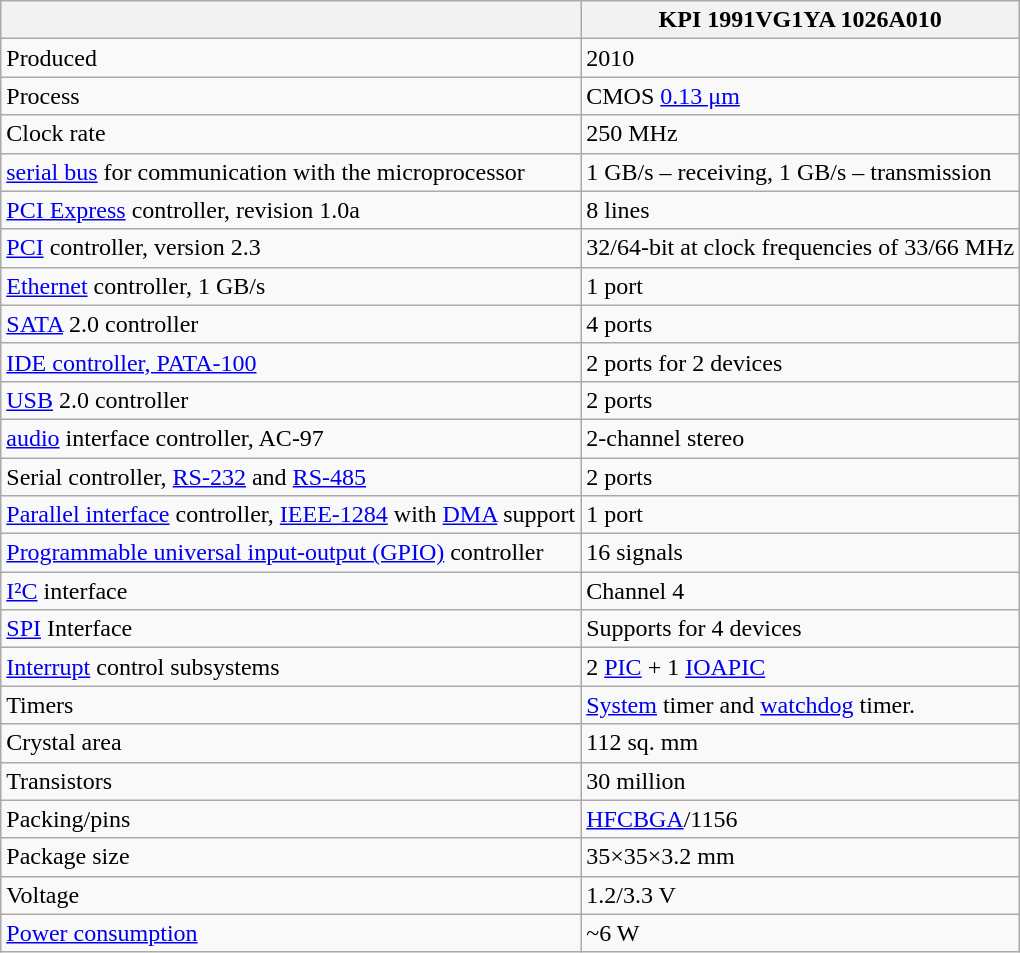<table class="wikitable">
<tr>
<th></th>
<th>KPI 1991VG1YA 1026A010</th>
</tr>
<tr>
<td>Produced</td>
<td>2010</td>
</tr>
<tr>
<td>Process</td>
<td>CMOS <a href='#'>0.13 μm</a></td>
</tr>
<tr>
<td>Clock rate</td>
<td>250 MHz</td>
</tr>
<tr>
<td><a href='#'>serial bus</a> for communication with the microprocessor</td>
<td>1 GB/s – receiving, 1 GB/s – transmission</td>
</tr>
<tr>
<td><a href='#'>PCI Express</a> controller, revision 1.0a</td>
<td>8 lines</td>
</tr>
<tr>
<td><a href='#'>PCI</a> controller, version 2.3</td>
<td>32/64-bit at clock frequencies of 33/66 MHz</td>
</tr>
<tr>
<td><a href='#'>Ethernet</a> controller, 1 GB/s</td>
<td>1 port</td>
</tr>
<tr>
<td><a href='#'>SATA</a> 2.0 controller</td>
<td>4 ports</td>
</tr>
<tr>
<td><a href='#'>IDE controller, PATA-100</a></td>
<td>2 ports for 2 devices</td>
</tr>
<tr>
<td><a href='#'>USB</a> 2.0 controller</td>
<td>2 ports</td>
</tr>
<tr>
<td><a href='#'>audio</a> interface controller, AC-97</td>
<td>2-channel stereo</td>
</tr>
<tr>
<td>Serial controller, <a href='#'>RS-232</a> and <a href='#'>RS-485</a></td>
<td>2 ports</td>
</tr>
<tr>
<td><a href='#'>Parallel interface</a> controller, <a href='#'>IEEE-1284</a> with <a href='#'>DMA</a> support</td>
<td>1 port</td>
</tr>
<tr>
<td><a href='#'>Programmable universal input-output (GPIO)</a> controller</td>
<td>16 signals</td>
</tr>
<tr>
<td><a href='#'>I²C</a> interface</td>
<td>Channel 4</td>
</tr>
<tr>
<td><a href='#'>SPI</a> Interface</td>
<td>Supports for 4 devices</td>
</tr>
<tr>
<td><a href='#'>Interrupt</a> control subsystems</td>
<td>2 <a href='#'>PIC</a> + 1 <a href='#'>IOAPIC</a></td>
</tr>
<tr>
<td>Timers</td>
<td><a href='#'>System</a> timer and <a href='#'>watchdog</a> timer.</td>
</tr>
<tr>
<td>Crystal area</td>
<td>112 sq. mm</td>
</tr>
<tr>
<td>Transistors</td>
<td>30 million</td>
</tr>
<tr>
<td>Packing/pins</td>
<td><a href='#'>HFCBGA</a>/1156</td>
</tr>
<tr>
<td>Package size</td>
<td>35×35×3.2 mm</td>
</tr>
<tr>
<td>Voltage</td>
<td>1.2/3.3 V</td>
</tr>
<tr>
<td><a href='#'>Power consumption</a></td>
<td>~6 W</td>
</tr>
</table>
